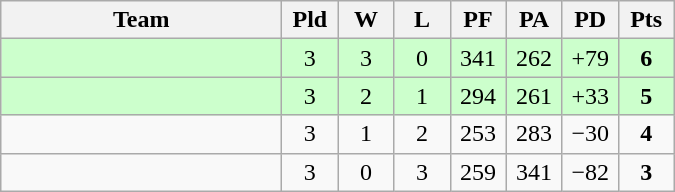<table class="wikitable" style="text-align:center;">
<tr>
<th width=180>Team</th>
<th width=30>Pld</th>
<th width=30>W</th>
<th width=30>L</th>
<th width=30>PF</th>
<th width=30>PA</th>
<th width=30>PD</th>
<th width=30>Pts</th>
</tr>
<tr bgcolor="#ccffcc">
<td align="left"></td>
<td>3</td>
<td>3</td>
<td>0</td>
<td>341</td>
<td>262</td>
<td>+79</td>
<td><strong>6</strong></td>
</tr>
<tr bgcolor="#ccffcc">
<td align="left"></td>
<td>3</td>
<td>2</td>
<td>1</td>
<td>294</td>
<td>261</td>
<td>+33</td>
<td><strong>5</strong></td>
</tr>
<tr>
<td align="left"></td>
<td>3</td>
<td>1</td>
<td>2</td>
<td>253</td>
<td>283</td>
<td>−30</td>
<td><strong>4</strong></td>
</tr>
<tr>
<td align="left"></td>
<td>3</td>
<td>0</td>
<td>3</td>
<td>259</td>
<td>341</td>
<td>−82</td>
<td><strong>3</strong></td>
</tr>
</table>
